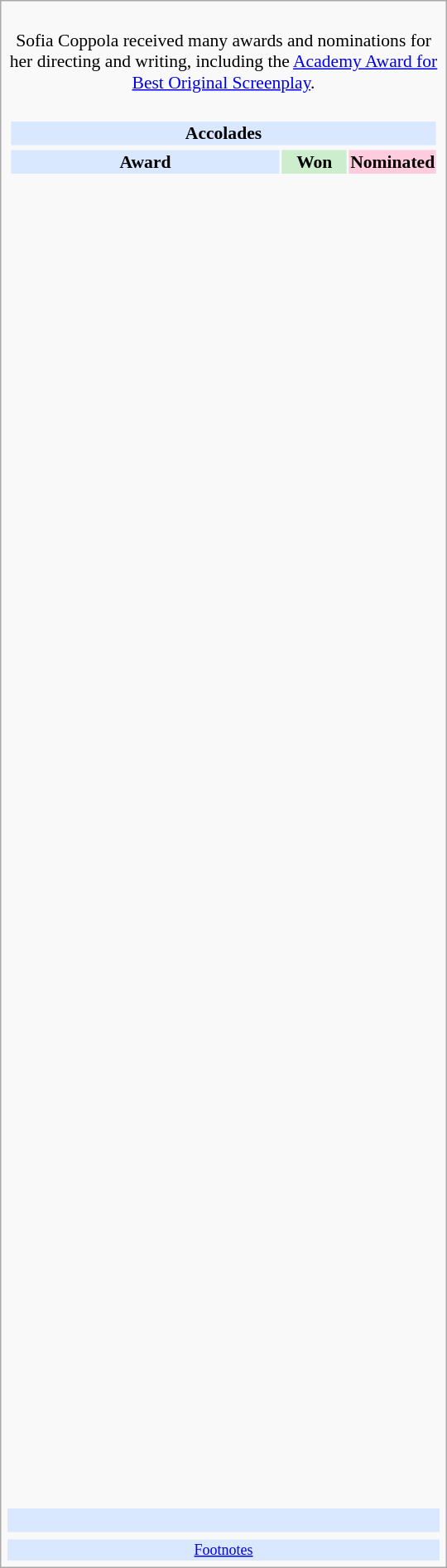<table class="infobox" style="width: 25em; text-align: left; font-size: 90%; vertical-align: middle;">
<tr>
<td colspan="3" style="text-align:center;"><br>Sofia Coppola received many awards and nominations for her directing and writing, including the <a href='#'>Academy Award for Best Original Screenplay</a>.</td>
</tr>
<tr>
<td colspan=3><br><table class="collapsible collapsed" width=100%>
<tr>
<th colspan=3 style="background-color: #D9E8FF; text-align: center;">Accolades</th>
</tr>
<tr>
</tr>
<tr bgcolor=#D9E8FF>
<td style="text-align:center;"><strong>Award</strong></td>
<td style="text-align:center; background: #cceecc; text-size:0.9em" width=50><strong>Won</strong></td>
<td style="text-align:center; background: #ffccdd; text-size:0.9em" width=50><strong>Nominated</strong></td>
</tr>
<tr>
<td align="center"><br></td>
<td></td>
<td></td>
</tr>
<tr>
<td align="center"><br></td>
<td></td>
<td></td>
</tr>
<tr>
<td align="center"><br></td>
<td></td>
<td></td>
</tr>
<tr>
<td align="center"><br></td>
<td></td>
<td></td>
</tr>
<tr>
<td align="center"><br></td>
<td></td>
<td></td>
</tr>
<tr>
<td align="center"><br></td>
<td></td>
<td></td>
</tr>
<tr>
<td align="center"><br></td>
<td></td>
<td></td>
</tr>
<tr>
<td align="center"><br></td>
<td></td>
<td></td>
</tr>
<tr>
<td align="center"><br></td>
<td></td>
<td></td>
</tr>
<tr>
<td align="center"><br></td>
<td></td>
<td></td>
</tr>
<tr>
<td align="center"><br></td>
<td></td>
<td></td>
</tr>
<tr>
<td align="center"><br></td>
<td></td>
<td></td>
</tr>
<tr>
<td align="center"><br></td>
<td></td>
<td></td>
</tr>
<tr>
<td align="center"><br></td>
<td></td>
<td></td>
</tr>
<tr>
<td align="center"><br></td>
<td></td>
<td></td>
</tr>
<tr>
<td align="center"><br></td>
<td></td>
<td></td>
</tr>
<tr>
<td align="center"><br></td>
<td></td>
<td></td>
</tr>
<tr>
<td align="center"><br></td>
<td></td>
<td></td>
</tr>
<tr>
<td align="center"><br></td>
<td></td>
<td></td>
</tr>
<tr>
<td align="center"><br></td>
<td></td>
<td></td>
</tr>
<tr>
<td align="center"><br></td>
<td></td>
<td></td>
</tr>
<tr>
<td align="center"><br></td>
<td></td>
<td></td>
</tr>
<tr>
<td align="center"><br></td>
<td></td>
<td></td>
</tr>
<tr>
<td align="center"><br></td>
<td></td>
<td></td>
</tr>
<tr>
<td align="center"><br></td>
<td></td>
<td></td>
</tr>
<tr>
<td align="center"><br></td>
<td></td>
<td></td>
</tr>
<tr>
<td align="center"><br></td>
<td></td>
<td></td>
</tr>
<tr>
<td align="center"><br></td>
<td></td>
<td></td>
</tr>
<tr>
<td align="center"><br></td>
<td></td>
<td></td>
</tr>
<tr>
<td align="center"><br></td>
<td></td>
<td></td>
</tr>
<tr>
<td align="center"><br></td>
<td></td>
<td></td>
</tr>
<tr>
<td align="center"><br></td>
<td></td>
<td></td>
</tr>
<tr>
<td align="center"><br></td>
<td></td>
<td></td>
</tr>
<tr>
<td align="center"><br></td>
<td></td>
<td></td>
</tr>
<tr>
<td align="center"><br></td>
<td></td>
<td></td>
</tr>
<tr>
<td align="center"><br></td>
<td></td>
<td></td>
</tr>
<tr>
<td align="center"><br></td>
<td></td>
<td></td>
</tr>
<tr>
<td align="center"><br></td>
<td></td>
<td></td>
</tr>
<tr>
<td align="center"><br></td>
<td></td>
<td></td>
</tr>
<tr>
<td align="center"><br></td>
<td></td>
<td></td>
</tr>
<tr>
<td align="center"><br></td>
<td></td>
<td></td>
</tr>
<tr>
<td align="center"><br></td>
<td></td>
<td></td>
</tr>
<tr>
<td align="center"><br></td>
<td></td>
<td></td>
</tr>
<tr>
<td align="center"><br></td>
<td></td>
<td></td>
</tr>
<tr>
<td align="center"><br></td>
<td></td>
<td></td>
</tr>
<tr>
<td align="center"><br></td>
<td></td>
<td></td>
</tr>
<tr>
<td align="center"><br></td>
<td></td>
<td></td>
</tr>
<tr>
<td align="center"><br></td>
<td></td>
<td></td>
</tr>
<tr>
<td align="center"><br></td>
<td></td>
<td></td>
</tr>
<tr>
<td align="center"><br></td>
<td></td>
<td></td>
</tr>
<tr>
<td align="center"><br></td>
<td></td>
<td></td>
</tr>
</table>
</td>
</tr>
<tr bgcolor=#D9E8FF>
<td align="center" colspan="3"><br></td>
</tr>
<tr>
<td></td>
<td></td>
<td></td>
</tr>
<tr bgcolor=#D9E8FF>
<td colspan="3" style="font-size: smaller; text-align:center;"><a href='#'>Footnotes</a></td>
</tr>
</table>
